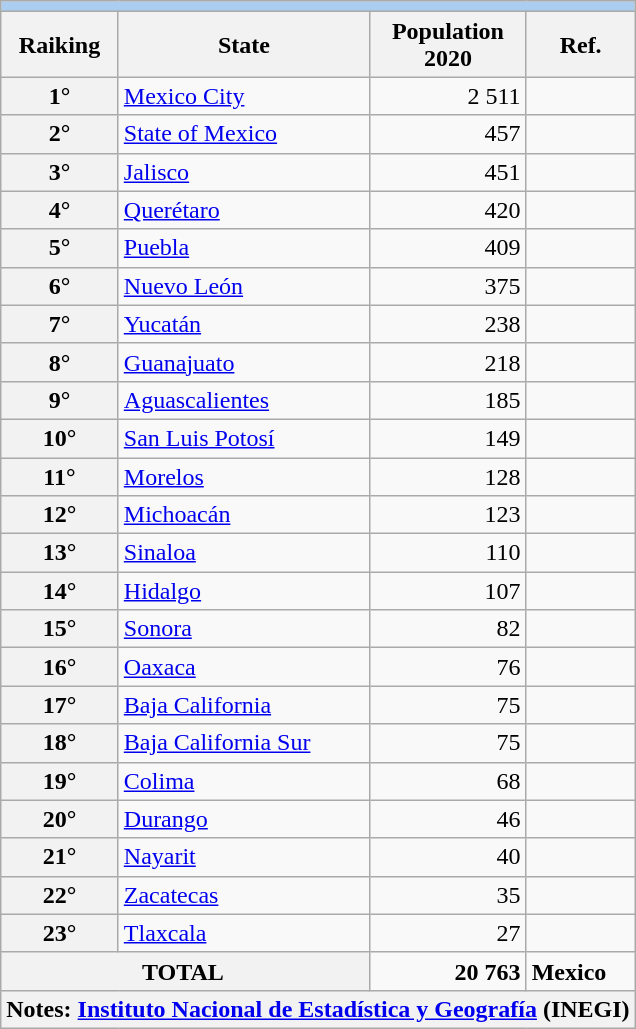<table class="wikitable">
<tr>
<th colspan= "5" style="text-align:center; background:#abcdef;"></th>
</tr>
<tr>
<th>Raiking</th>
<th>State</th>
<th>Population<br>2020</th>
<th>Ref.</th>
</tr>
<tr align="center">
<th><strong>1°</strong></th>
<td align="left"><a href='#'>Mexico City</a></td>
<td align="right">2 511</td>
<td align="left"></td>
</tr>
<tr align="center">
<th><strong>2°</strong></th>
<td align="left"><a href='#'>State of Mexico</a></td>
<td align="right">457</td>
<td align="left"></td>
</tr>
<tr align="center">
<th><strong>3°</strong></th>
<td align="left"><a href='#'>Jalisco</a></td>
<td align="right">451</td>
<td align="left"></td>
</tr>
<tr align="center">
<th><strong>4°</strong></th>
<td align="left"><a href='#'>Querétaro</a></td>
<td align="right">420</td>
<td align="left"></td>
</tr>
<tr align="center">
<th><strong>5°</strong></th>
<td align="left"><a href='#'>Puebla</a></td>
<td align="right">409</td>
<td align="left"></td>
</tr>
<tr align="center">
<th><strong>6°</strong></th>
<td align="left"><a href='#'>Nuevo León</a></td>
<td align="right">375</td>
<td align="left"></td>
</tr>
<tr align="center">
<th><strong>7°</strong></th>
<td align="left"><a href='#'>Yucatán</a></td>
<td align="right">238</td>
<td align="left"></td>
</tr>
<tr align="center">
<th><strong>8°</strong></th>
<td align="left"><a href='#'>Guanajuato</a></td>
<td align="right">218</td>
<td align="left"></td>
</tr>
<tr align="center">
<th><strong>9°</strong></th>
<td align="left"><a href='#'>Aguascalientes</a></td>
<td align="right">185</td>
<td align="left"></td>
</tr>
<tr align="center">
<th><strong>10°</strong></th>
<td align="left"><a href='#'>San Luis Potosí</a></td>
<td align="right">149</td>
<td align="left"></td>
</tr>
<tr align="center">
<th><strong>11°</strong></th>
<td align="left"><a href='#'>Morelos</a></td>
<td align="right">128</td>
<td align="left"></td>
</tr>
<tr align="center">
<th><strong>12°</strong></th>
<td align="left"><a href='#'>Michoacán</a></td>
<td align="right">123</td>
<td align="left"></td>
</tr>
<tr align="center">
<th><strong>13°</strong></th>
<td align="left"><a href='#'>Sinaloa</a></td>
<td align="right">110</td>
<td align="left"></td>
</tr>
<tr align="center">
<th><strong>14°</strong></th>
<td align="left"><a href='#'>Hidalgo</a></td>
<td align="right">107</td>
<td align="left"></td>
</tr>
<tr align="center">
<th><strong>15°</strong></th>
<td align="left"><a href='#'>Sonora</a></td>
<td align="right">82</td>
<td align="left"></td>
</tr>
<tr align="center">
<th><strong>16°</strong></th>
<td align="left"><a href='#'>Oaxaca</a></td>
<td align="right">76</td>
<td align="left"></td>
</tr>
<tr align="center">
<th><strong>17°</strong></th>
<td align="left"><a href='#'>Baja California</a></td>
<td align="right">75</td>
<td align="left"></td>
</tr>
<tr align="center">
<th><strong>18°</strong></th>
<td align="left"><a href='#'>Baja California Sur</a></td>
<td align="right">75</td>
<td align="left"></td>
</tr>
<tr align="center">
<th><strong>19°</strong></th>
<td align="left"><a href='#'>Colima</a></td>
<td align="right">68</td>
<td align="left"></td>
</tr>
<tr align="center">
<th><strong>20°</strong></th>
<td align="left"><a href='#'>Durango</a></td>
<td align="right">46</td>
<td align="left"></td>
</tr>
<tr align="center">
<th><strong>21°</strong></th>
<td align="left"><a href='#'>Nayarit</a></td>
<td align="right">40</td>
<td align="left"></td>
</tr>
<tr align="center">
<th><strong>22°</strong></th>
<td align="left"><a href='#'>Zacatecas</a></td>
<td align="right">35</td>
<td align="left"></td>
</tr>
<tr align="center">
<th><strong>23°</strong></th>
<td align="left"><a href='#'>Tlaxcala</a></td>
<td align="right">27</td>
<td align="left"></td>
</tr>
<tr align="center">
<th colspan="2"><strong>TOTAL </strong></th>
<td align="right"><strong>20 763</strong></td>
<td colspan="2" align="left"><strong>Mexico</strong></td>
</tr>
<tr align="center">
<th colspan="5"><strong>Notes: <a href='#'>Instituto Nacional de Estadística y Geografía</a> (INEGI)</strong></th>
</tr>
</table>
